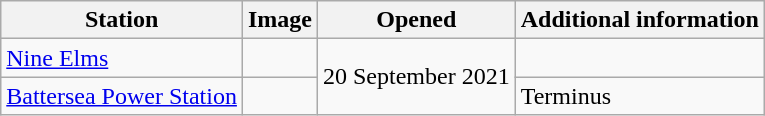<table class="wikitable sortable">
<tr>
<th>Station</th>
<th class=unsortable>Image</th>
<th>Opened</th>
<th>Additional information</th>
</tr>
<tr>
<td><a href='#'>Nine Elms</a> </td>
<td></td>
<td rowspan="2">20 September 2021</td>
<td></td>
</tr>
<tr>
<td><a href='#'>Battersea Power Station</a> </td>
<td></td>
<td>Terminus</td>
</tr>
</table>
